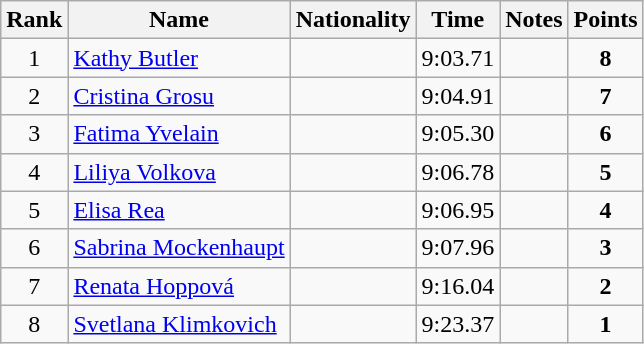<table class="wikitable sortable" style="text-align:center">
<tr>
<th>Rank</th>
<th>Name</th>
<th>Nationality</th>
<th>Time</th>
<th>Notes</th>
<th>Points</th>
</tr>
<tr>
<td>1</td>
<td align=left><a href='#'>Kathy Butler</a></td>
<td align=left></td>
<td>9:03.71</td>
<td></td>
<td><strong>8</strong></td>
</tr>
<tr>
<td>2</td>
<td align=left><a href='#'>Cristina Grosu</a></td>
<td align=left></td>
<td>9:04.91</td>
<td></td>
<td><strong>7</strong></td>
</tr>
<tr>
<td>3</td>
<td align=left><a href='#'>Fatima Yvelain</a></td>
<td align=left></td>
<td>9:05.30</td>
<td></td>
<td><strong>6</strong></td>
</tr>
<tr>
<td>4</td>
<td align=left><a href='#'>Liliya Volkova</a></td>
<td align=left></td>
<td>9:06.78</td>
<td></td>
<td><strong>5</strong></td>
</tr>
<tr>
<td>5</td>
<td align=left><a href='#'>Elisa Rea</a></td>
<td align=left></td>
<td>9:06.95</td>
<td></td>
<td><strong>4</strong></td>
</tr>
<tr>
<td>6</td>
<td align=left><a href='#'>Sabrina Mockenhaupt</a></td>
<td align=left></td>
<td>9:07.96</td>
<td></td>
<td><strong>3</strong></td>
</tr>
<tr>
<td>7</td>
<td align=left><a href='#'>Renata Hoppová</a></td>
<td align=left></td>
<td>9:16.04</td>
<td></td>
<td><strong>2</strong></td>
</tr>
<tr>
<td>8</td>
<td align=left><a href='#'>Svetlana Klimkovich</a></td>
<td align=left></td>
<td>9:23.37</td>
<td></td>
<td><strong>1</strong></td>
</tr>
</table>
